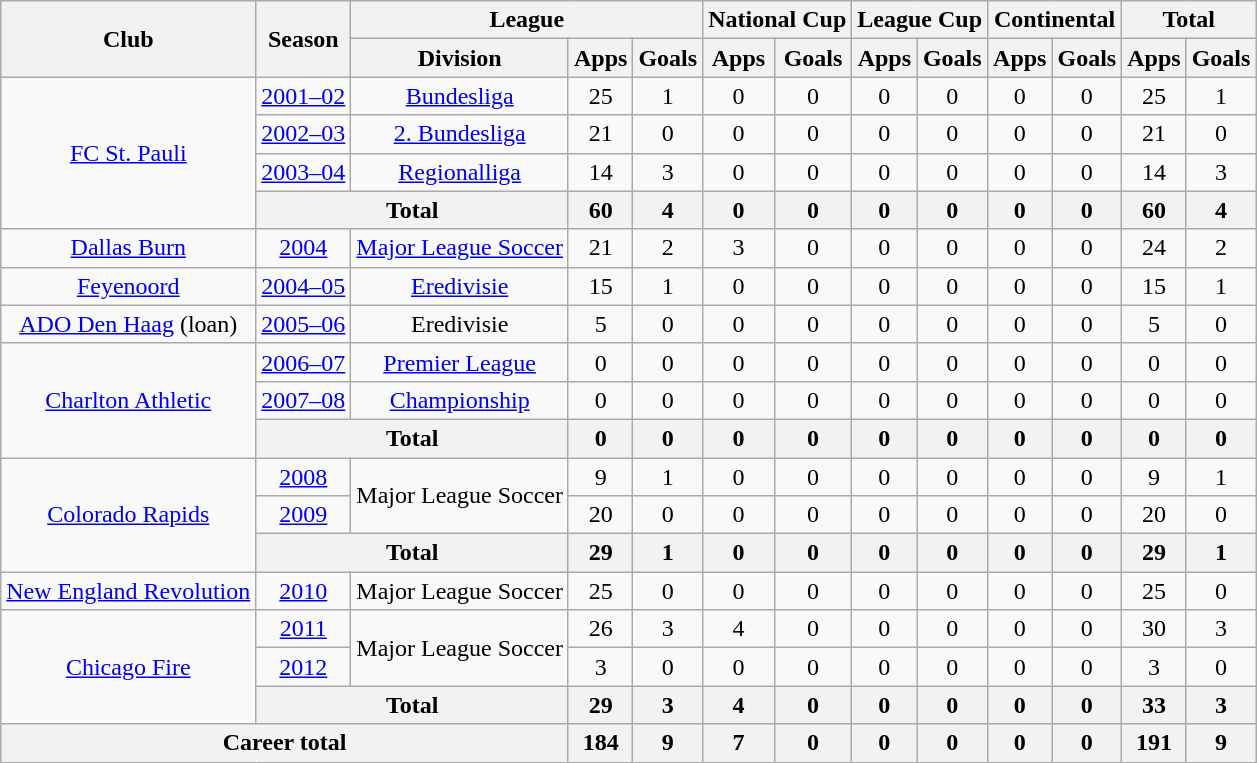<table class="wikitable" style="text-align:center">
<tr>
<th rowspan="2">Club</th>
<th rowspan="2">Season</th>
<th colspan="3">League</th>
<th colspan="2">National Cup</th>
<th colspan="2">League Cup</th>
<th colspan="2">Continental</th>
<th colspan="2">Total</th>
</tr>
<tr>
<th>Division</th>
<th>Apps</th>
<th>Goals</th>
<th>Apps</th>
<th>Goals</th>
<th>Apps</th>
<th>Goals</th>
<th>Apps</th>
<th>Goals</th>
<th>Apps</th>
<th>Goals</th>
</tr>
<tr>
<td rowspan="4"><a href='#'>FC St. Pauli</a></td>
<td><a href='#'>2001–02</a></td>
<td><a href='#'>Bundesliga</a></td>
<td>25</td>
<td>1</td>
<td>0</td>
<td>0</td>
<td>0</td>
<td>0</td>
<td>0</td>
<td>0</td>
<td>25</td>
<td>1</td>
</tr>
<tr>
<td><a href='#'>2002–03</a></td>
<td><a href='#'>2. Bundesliga</a></td>
<td>21</td>
<td>0</td>
<td>0</td>
<td>0</td>
<td>0</td>
<td>0</td>
<td>0</td>
<td>0</td>
<td>21</td>
<td>0</td>
</tr>
<tr>
<td><a href='#'>2003–04</a></td>
<td><a href='#'>Regionalliga</a></td>
<td>14</td>
<td>3</td>
<td>0</td>
<td>0</td>
<td>0</td>
<td>0</td>
<td>0</td>
<td>0</td>
<td>14</td>
<td>3</td>
</tr>
<tr>
<th colspan="2">Total</th>
<th>60</th>
<th>4</th>
<th>0</th>
<th>0</th>
<th>0</th>
<th>0</th>
<th>0</th>
<th>0</th>
<th>60</th>
<th>4</th>
</tr>
<tr>
<td><a href='#'>Dallas Burn</a></td>
<td><a href='#'>2004</a></td>
<td><a href='#'>Major League Soccer</a></td>
<td>21</td>
<td>2</td>
<td>3</td>
<td>0</td>
<td>0</td>
<td>0</td>
<td>0</td>
<td>0</td>
<td>24</td>
<td>2</td>
</tr>
<tr>
<td><a href='#'>Feyenoord</a></td>
<td><a href='#'>2004–05</a></td>
<td><a href='#'>Eredivisie</a></td>
<td>15</td>
<td>1</td>
<td>0</td>
<td>0</td>
<td>0</td>
<td>0</td>
<td>0</td>
<td>0</td>
<td>15</td>
<td>1</td>
</tr>
<tr>
<td><a href='#'>ADO Den Haag</a> (loan)</td>
<td><a href='#'>2005–06</a></td>
<td>Eredivisie</td>
<td>5</td>
<td>0</td>
<td>0</td>
<td>0</td>
<td>0</td>
<td>0</td>
<td>0</td>
<td>0</td>
<td>5</td>
<td>0</td>
</tr>
<tr>
<td rowspan="3"><a href='#'>Charlton Athletic</a></td>
<td><a href='#'>2006–07</a></td>
<td><a href='#'>Premier League</a></td>
<td>0</td>
<td>0</td>
<td>0</td>
<td>0</td>
<td>0</td>
<td>0</td>
<td>0</td>
<td>0</td>
<td>0</td>
<td>0</td>
</tr>
<tr>
<td><a href='#'>2007–08</a></td>
<td><a href='#'>Championship</a></td>
<td>0</td>
<td>0</td>
<td>0</td>
<td>0</td>
<td>0</td>
<td>0</td>
<td>0</td>
<td>0</td>
<td>0</td>
<td>0</td>
</tr>
<tr>
<th colspan="2">Total</th>
<th>0</th>
<th>0</th>
<th>0</th>
<th>0</th>
<th>0</th>
<th>0</th>
<th>0</th>
<th>0</th>
<th>0</th>
<th>0</th>
</tr>
<tr>
<td rowspan="3"><a href='#'>Colorado Rapids</a></td>
<td><a href='#'>2008</a></td>
<td rowspan="2">Major League Soccer</td>
<td>9</td>
<td>1</td>
<td>0</td>
<td>0</td>
<td>0</td>
<td>0</td>
<td>0</td>
<td>0</td>
<td>9</td>
<td>1</td>
</tr>
<tr>
<td><a href='#'>2009</a></td>
<td>20</td>
<td>0</td>
<td>0</td>
<td>0</td>
<td>0</td>
<td>0</td>
<td>0</td>
<td>0</td>
<td>20</td>
<td>0</td>
</tr>
<tr>
<th colspan="2">Total</th>
<th>29</th>
<th>1</th>
<th>0</th>
<th>0</th>
<th>0</th>
<th>0</th>
<th>0</th>
<th>0</th>
<th>29</th>
<th>1</th>
</tr>
<tr>
<td><a href='#'>New England Revolution</a></td>
<td><a href='#'>2010</a></td>
<td>Major League Soccer</td>
<td>25</td>
<td>0</td>
<td>0</td>
<td>0</td>
<td>0</td>
<td>0</td>
<td>0</td>
<td>0</td>
<td>25</td>
<td>0</td>
</tr>
<tr>
<td rowspan="3"><a href='#'>Chicago Fire</a></td>
<td><a href='#'>2011</a></td>
<td rowspan="2">Major League Soccer</td>
<td>26</td>
<td>3</td>
<td>4</td>
<td>0</td>
<td>0</td>
<td>0</td>
<td>0</td>
<td>0</td>
<td>30</td>
<td>3</td>
</tr>
<tr>
<td><a href='#'>2012</a></td>
<td>3</td>
<td>0</td>
<td>0</td>
<td>0</td>
<td>0</td>
<td>0</td>
<td>0</td>
<td>0</td>
<td>3</td>
<td>0</td>
</tr>
<tr>
<th colspan="2">Total</th>
<th>29</th>
<th>3</th>
<th>4</th>
<th>0</th>
<th>0</th>
<th>0</th>
<th>0</th>
<th>0</th>
<th>33</th>
<th>3</th>
</tr>
<tr>
<th colspan="3">Career total</th>
<th>184</th>
<th>9</th>
<th>7</th>
<th>0</th>
<th>0</th>
<th>0</th>
<th>0</th>
<th>0</th>
<th>191</th>
<th>9</th>
</tr>
</table>
